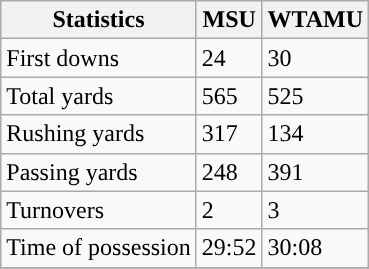<table class="wikitable">
<tr>
<th>Statistics</th>
<th>MSU</th>
<th>WTAMU</th>
</tr>
<tr>
<td>First downs</td>
<td>24</td>
<td>30</td>
</tr>
<tr>
<td>Total yards</td>
<td>565</td>
<td>525</td>
</tr>
<tr>
<td>Rushing yards</td>
<td>317</td>
<td>134</td>
</tr>
<tr>
<td>Passing yards</td>
<td>248</td>
<td>391</td>
</tr>
<tr>
<td>Turnovers</td>
<td>2</td>
<td>3</td>
</tr>
<tr>
<td>Time of possession</td>
<td>29:52</td>
<td>30:08</td>
</tr>
<tr>
</tr>
</table>
